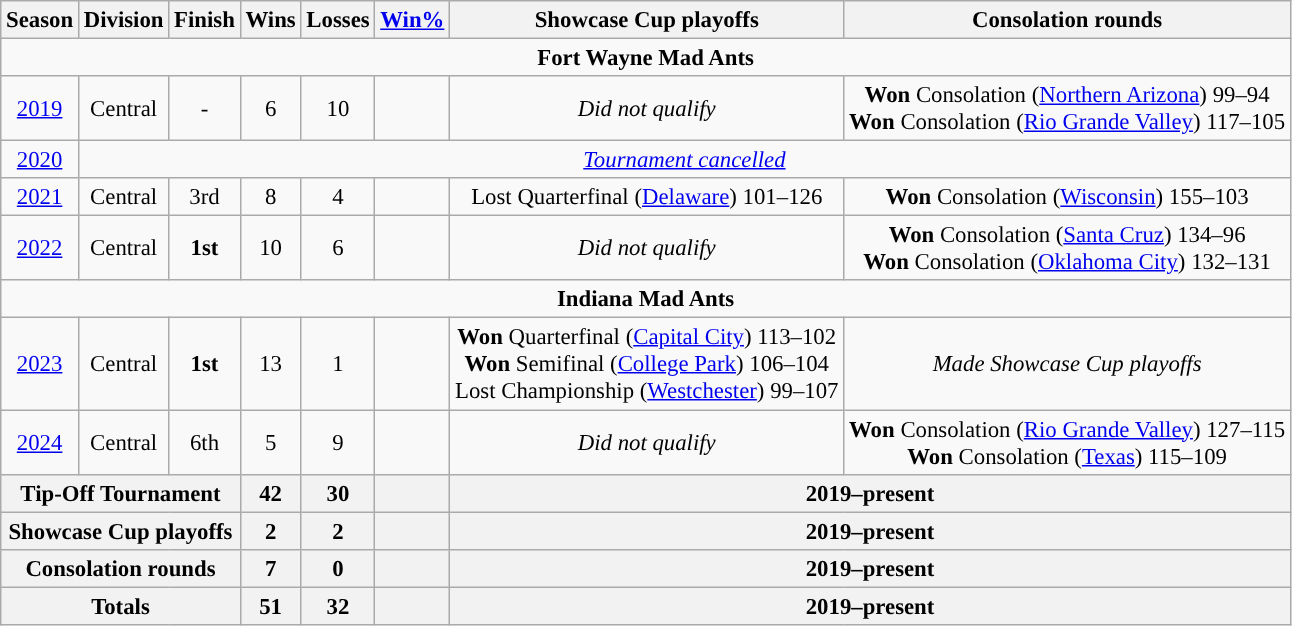<table class="wikitable" style="font-size:95%; text-align:center">
<tr>
<th>Season</th>
<th>Division</th>
<th>Finish</th>
<th>Wins</th>
<th>Losses</th>
<th><a href='#'>Win%</a></th>
<th>Showcase Cup playoffs</th>
<th>Consolation rounds</th>
</tr>
<tr>
<td colspan=12 align=center><strong>Fort Wayne Mad Ants</strong></td>
</tr>
<tr>
<td><a href='#'>2019</a></td>
<td>Central</td>
<td>-</td>
<td>6</td>
<td>10</td>
<td></td>
<td><em>Did not qualify</em></td>
<td><strong>Won</strong> Consolation (<a href='#'>Northern Arizona</a>) 99–94<br><strong>Won</strong> Consolation (<a href='#'>Rio Grande Valley</a>) 117–105</td>
</tr>
<tr>
<td><a href='#'>2020</a></td>
<td colspan="7"><em><a href='#'>Tournament cancelled</a></em></td>
</tr>
<tr>
<td><a href='#'>2021</a></td>
<td>Central</td>
<td>3rd</td>
<td>8</td>
<td>4</td>
<td></td>
<td>Lost Quarterfinal (<a href='#'>Delaware</a>) 101–126</td>
<td><strong>Won</strong> Consolation (<a href='#'>Wisconsin</a>) 155–103</td>
</tr>
<tr>
<td><a href='#'>2022</a></td>
<td>Central</td>
<td><strong>1st</strong></td>
<td>10</td>
<td>6</td>
<td></td>
<td><em>Did not qualify</em></td>
<td><strong>Won</strong> Consolation (<a href='#'>Santa Cruz</a>) 134–96<br><strong>Won</strong> Consolation (<a href='#'>Oklahoma City</a>) 132–131</td>
</tr>
<tr>
<td colspan=12 align=center><strong>Indiana Mad Ants</strong></td>
</tr>
<tr>
<td><a href='#'>2023</a></td>
<td>Central</td>
<td><strong>1st</strong></td>
<td>13</td>
<td>1</td>
<td></td>
<td><strong>Won</strong> Quarterfinal (<a href='#'>Capital City</a>) 113–102<br><strong>Won</strong> Semifinal (<a href='#'>College Park</a>) 106–104<br>Lost Championship (<a href='#'>Westchester</a>) 99–107</td>
<td><em>Made Showcase Cup playoffs</em></td>
</tr>
<tr>
<td><a href='#'>2024</a></td>
<td>Central</td>
<td>6th</td>
<td>5</td>
<td>9</td>
<td></td>
<td><em>Did not qualify</em></td>
<td><strong>Won</strong> Consolation (<a href='#'>Rio Grande Valley</a>) 127–115<br><strong>Won</strong> Consolation (<a href='#'>Texas</a>) 115–109</td>
</tr>
<tr>
<th colspan=3>Tip-Off Tournament</th>
<th>42</th>
<th>30</th>
<th></th>
<th colspan=2>2019–present</th>
</tr>
<tr>
<th colspan=3>Showcase Cup playoffs</th>
<th>2</th>
<th>2</th>
<th></th>
<th colspan=2>2019–present</th>
</tr>
<tr>
<th colspan=3>Consolation rounds</th>
<th>7</th>
<th>0</th>
<th></th>
<th colspan=2>2019–present</th>
</tr>
<tr>
<th colspan=3>Totals</th>
<th>51</th>
<th>32</th>
<th></th>
<th colspan=2>2019–present</th>
</tr>
</table>
